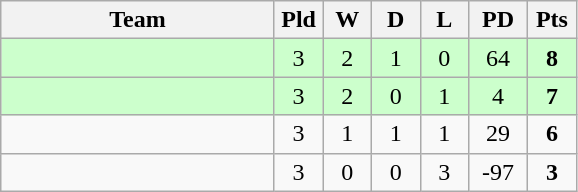<table class="wikitable" style="text-align:center">
<tr>
<th width=175>Team</th>
<th width=25 abbr="Played">Pld</th>
<th width=25 abbr="Won">W</th>
<th width=25 abbr="Drawn">D</th>
<th width=25 abbr="Lost">L</th>
<th width=32 abbr="Points difference">PD</th>
<th width=25 abbr="Points">Pts</th>
</tr>
<tr style="background:#cfc">
<td align=left></td>
<td>3</td>
<td>2</td>
<td>1</td>
<td>0</td>
<td>64</td>
<td><strong>8</strong></td>
</tr>
<tr style="background:#cfc">
<td align=left></td>
<td>3</td>
<td>2</td>
<td>0</td>
<td>1</td>
<td>4</td>
<td><strong>7</strong></td>
</tr>
<tr>
<td align=left></td>
<td>3</td>
<td>1</td>
<td>1</td>
<td>1</td>
<td>29</td>
<td><strong>6</strong></td>
</tr>
<tr>
<td align=left></td>
<td>3</td>
<td>0</td>
<td>0</td>
<td>3</td>
<td>-97</td>
<td><strong>3</strong></td>
</tr>
</table>
